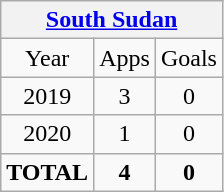<table class="wikitable" style="text-align:center">
<tr>
<th colspan="3"><a href='#'>South Sudan</a></th>
</tr>
<tr>
<td>Year</td>
<td>Apps</td>
<td>Goals</td>
</tr>
<tr>
<td>2019</td>
<td>3</td>
<td>0</td>
</tr>
<tr>
<td>2020</td>
<td>1</td>
<td>0</td>
</tr>
<tr>
<td><strong>TOTAL</strong></td>
<td><strong>4</strong></td>
<td><strong>0</strong></td>
</tr>
</table>
